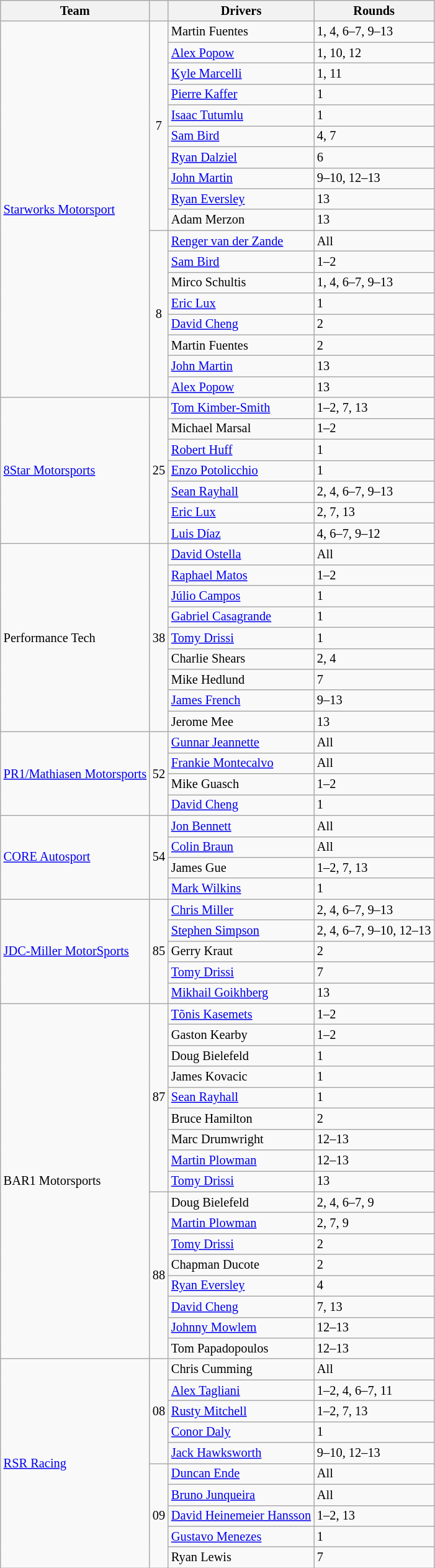<table class="wikitable" style="font-size: 85%">
<tr>
<th>Team</th>
<th></th>
<th>Drivers</th>
<th>Rounds</th>
</tr>
<tr>
<td rowspan=18> <a href='#'>Starworks Motorsport</a></td>
<td rowspan=10 align="center">7</td>
<td> Martin Fuentes</td>
<td>1, 4, 6–7, 9–13</td>
</tr>
<tr>
<td> <a href='#'>Alex Popow</a></td>
<td>1, 10, 12</td>
</tr>
<tr>
<td> <a href='#'>Kyle Marcelli</a></td>
<td>1, 11</td>
</tr>
<tr>
<td> <a href='#'>Pierre Kaffer</a></td>
<td>1</td>
</tr>
<tr>
<td> <a href='#'>Isaac Tutumlu</a></td>
<td>1</td>
</tr>
<tr>
<td> <a href='#'>Sam Bird</a></td>
<td>4, 7</td>
</tr>
<tr>
<td> <a href='#'>Ryan Dalziel</a></td>
<td>6</td>
</tr>
<tr>
<td> <a href='#'>John Martin</a></td>
<td>9–10, 12–13</td>
</tr>
<tr>
<td> <a href='#'>Ryan Eversley</a></td>
<td>13</td>
</tr>
<tr>
<td> Adam Merzon</td>
<td>13</td>
</tr>
<tr>
<td rowspan=8 align="center">8</td>
<td> <a href='#'>Renger van der Zande</a></td>
<td>All</td>
</tr>
<tr>
<td> <a href='#'>Sam Bird</a></td>
<td>1–2</td>
</tr>
<tr>
<td> Mirco Schultis</td>
<td>1, 4, 6–7, 9–13</td>
</tr>
<tr>
<td> <a href='#'>Eric Lux</a></td>
<td>1</td>
</tr>
<tr>
<td> <a href='#'>David Cheng</a></td>
<td>2</td>
</tr>
<tr>
<td> Martin Fuentes</td>
<td>2</td>
</tr>
<tr>
<td> <a href='#'>John Martin</a></td>
<td>13</td>
</tr>
<tr>
<td> <a href='#'>Alex Popow</a></td>
<td>13</td>
</tr>
<tr>
<td rowspan=7> <a href='#'>8Star Motorsports</a></td>
<td rowspan=7 align="center">25</td>
<td> <a href='#'>Tom Kimber-Smith</a></td>
<td>1–2, 7, 13</td>
</tr>
<tr>
<td> Michael Marsal</td>
<td>1–2</td>
</tr>
<tr>
<td> <a href='#'>Robert Huff</a></td>
<td>1</td>
</tr>
<tr>
<td> <a href='#'>Enzo Potolicchio</a></td>
<td>1</td>
</tr>
<tr>
<td> <a href='#'>Sean Rayhall</a></td>
<td>2, 4, 6–7, 9–13</td>
</tr>
<tr>
<td> <a href='#'>Eric Lux</a></td>
<td>2, 7, 13</td>
</tr>
<tr>
<td> <a href='#'>Luis Díaz</a></td>
<td>4, 6–7, 9–12</td>
</tr>
<tr>
<td rowspan=9> Performance Tech</td>
<td rowspan=9 align="center">38</td>
<td> <a href='#'>David Ostella</a></td>
<td>All</td>
</tr>
<tr>
<td> <a href='#'>Raphael Matos</a></td>
<td>1–2</td>
</tr>
<tr>
<td> <a href='#'>Júlio Campos</a></td>
<td>1</td>
</tr>
<tr>
<td> <a href='#'>Gabriel Casagrande</a></td>
<td>1</td>
</tr>
<tr>
<td> <a href='#'>Tomy Drissi</a></td>
<td>1</td>
</tr>
<tr>
<td> Charlie Shears</td>
<td>2, 4</td>
</tr>
<tr>
<td> Mike Hedlund</td>
<td>7</td>
</tr>
<tr>
<td> <a href='#'>James French</a></td>
<td>9–13</td>
</tr>
<tr>
<td> Jerome Mee</td>
<td>13</td>
</tr>
<tr>
<td rowspan=4> <a href='#'>PR1/Mathiasen Motorsports</a></td>
<td rowspan=4 align="center">52</td>
<td> <a href='#'>Gunnar Jeannette</a></td>
<td>All</td>
</tr>
<tr>
<td> <a href='#'>Frankie Montecalvo</a></td>
<td>All</td>
</tr>
<tr>
<td> Mike Guasch</td>
<td>1–2</td>
</tr>
<tr>
<td> <a href='#'>David Cheng</a></td>
<td>1</td>
</tr>
<tr>
<td rowspan=4> <a href='#'>CORE Autosport</a></td>
<td rowspan=4 align="center">54</td>
<td> <a href='#'>Jon Bennett</a></td>
<td>All</td>
</tr>
<tr>
<td> <a href='#'>Colin Braun</a></td>
<td>All</td>
</tr>
<tr>
<td> James Gue</td>
<td>1–2, 7, 13</td>
</tr>
<tr>
<td> <a href='#'>Mark Wilkins</a></td>
<td>1</td>
</tr>
<tr>
<td rowspan=5> <a href='#'>JDC-Miller MotorSports</a></td>
<td rowspan=5 align="center">85</td>
<td> <a href='#'>Chris Miller</a></td>
<td>2, 4, 6–7, 9–13</td>
</tr>
<tr>
<td> <a href='#'>Stephen Simpson</a></td>
<td>2, 4, 6–7, 9–10, 12–13</td>
</tr>
<tr>
<td> Gerry Kraut</td>
<td>2</td>
</tr>
<tr>
<td> <a href='#'>Tomy Drissi</a></td>
<td>7</td>
</tr>
<tr>
<td> <a href='#'>Mikhail Goikhberg</a></td>
<td>13</td>
</tr>
<tr>
<td rowspan=17> BAR1 Motorsports</td>
<td rowspan=9 align="center">87</td>
<td> <a href='#'>Tõnis Kasemets</a></td>
<td>1–2</td>
</tr>
<tr>
<td> Gaston Kearby</td>
<td>1–2</td>
</tr>
<tr>
<td> Doug Bielefeld</td>
<td>1</td>
</tr>
<tr>
<td> James Kovacic</td>
<td>1</td>
</tr>
<tr>
<td> <a href='#'>Sean Rayhall</a></td>
<td>1</td>
</tr>
<tr>
<td> Bruce Hamilton</td>
<td>2</td>
</tr>
<tr>
<td> Marc Drumwright</td>
<td>12–13</td>
</tr>
<tr>
<td> <a href='#'>Martin Plowman</a></td>
<td>12–13</td>
</tr>
<tr>
<td> <a href='#'>Tomy Drissi</a></td>
<td>13</td>
</tr>
<tr>
<td rowspan=8 align="center">88</td>
<td> Doug Bielefeld</td>
<td>2, 4, 6–7, 9</td>
</tr>
<tr>
<td> <a href='#'>Martin Plowman</a></td>
<td>2, 7, 9</td>
</tr>
<tr>
<td> <a href='#'>Tomy Drissi</a></td>
<td>2</td>
</tr>
<tr>
<td> Chapman Ducote</td>
<td>2</td>
</tr>
<tr>
<td> <a href='#'>Ryan Eversley</a></td>
<td>4</td>
</tr>
<tr>
<td> <a href='#'>David Cheng</a></td>
<td>7, 13</td>
</tr>
<tr>
<td> <a href='#'>Johnny Mowlem</a></td>
<td>12–13</td>
</tr>
<tr>
<td> Tom Papadopoulos</td>
<td>12–13</td>
</tr>
<tr>
<td rowspan=10> <a href='#'>RSR Racing</a></td>
<td rowspan=5 align="center">08</td>
<td> Chris Cumming</td>
<td>All</td>
</tr>
<tr>
<td> <a href='#'>Alex Tagliani</a></td>
<td>1–2, 4, 6–7, 11</td>
</tr>
<tr>
<td> <a href='#'>Rusty Mitchell</a></td>
<td>1–2, 7, 13</td>
</tr>
<tr>
<td> <a href='#'>Conor Daly</a></td>
<td>1</td>
</tr>
<tr>
<td> <a href='#'>Jack Hawksworth</a></td>
<td>9–10, 12–13</td>
</tr>
<tr>
<td rowspan=5 align="center">09</td>
<td> <a href='#'>Duncan Ende</a></td>
<td>All</td>
</tr>
<tr>
<td> <a href='#'>Bruno Junqueira</a></td>
<td>All</td>
</tr>
<tr>
<td> <a href='#'>David Heinemeier Hansson</a></td>
<td>1–2, 13</td>
</tr>
<tr>
<td> <a href='#'>Gustavo Menezes</a></td>
<td>1</td>
</tr>
<tr>
<td> Ryan Lewis</td>
<td>7</td>
</tr>
</table>
